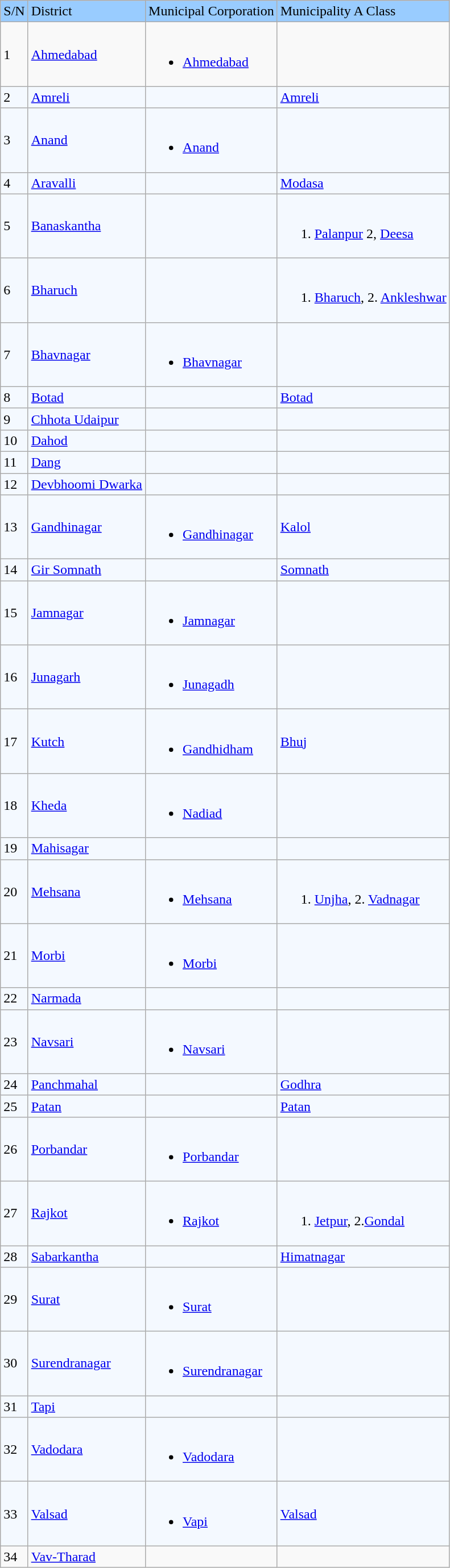<table class="wikitable sortable">
<tr bgcolor="#99ccff">
<td>S/N</td>
<td>District</td>
<td>Municipal Corporation</td>
<td>Municipality A Class</td>
</tr>
<tr>
<td>1</td>
<td><a href='#'>Ahmedabad</a></td>
<td><br><ul><li><a href='#'>Ahmedabad</a></li></ul></td>
<td></td>
</tr>
<tr bgcolor="#F4F9FF">
<td>2</td>
<td><a href='#'>Amreli</a></td>
<td></td>
<td><a href='#'>Amreli</a></td>
</tr>
<tr bgcolor="#F4F9FF">
<td>3</td>
<td><a href='#'>Anand</a></td>
<td><br><ul><li><a href='#'>Anand</a></li></ul></td>
<td></td>
</tr>
<tr bgcolor="#F4F9FF">
<td>4</td>
<td><a href='#'>Aravalli</a></td>
<td></td>
<td><a href='#'>Modasa</a></td>
</tr>
<tr bgcolor="#F4F9FF">
<td>5</td>
<td><a href='#'>Banaskantha</a></td>
<td></td>
<td><br><ol><li><a href='#'>Palanpur</a> 2, <a href='#'>Deesa</a></li></ol></td>
</tr>
<tr bgcolor="#F4F9FF">
<td>6</td>
<td><a href='#'>Bharuch</a></td>
<td></td>
<td><br><ol><li><a href='#'>Bharuch</a>, 2. <a href='#'>Ankleshwar</a></li></ol></td>
</tr>
<tr bgcolor="#F4F9FF">
<td>7</td>
<td><a href='#'>Bhavnagar</a></td>
<td><br><ul><li><a href='#'>Bhavnagar</a></li></ul></td>
<td></td>
</tr>
<tr bgcolor="#F4F9FF">
<td>8</td>
<td><a href='#'>Botad</a></td>
<td></td>
<td><a href='#'>Botad</a></td>
</tr>
<tr bgcolor="#F4F9FF">
<td>9</td>
<td><a href='#'>Chhota Udaipur</a></td>
<td></td>
<td></td>
</tr>
<tr bgcolor="#F4F9FF">
<td>10</td>
<td><a href='#'>Dahod</a></td>
<td></td>
<td></td>
</tr>
<tr bgcolor="#F4F9FF">
<td>11</td>
<td><a href='#'>Dang</a></td>
<td></td>
<td></td>
</tr>
<tr bgcolor="#F4F9FF">
<td>12</td>
<td><a href='#'>Devbhoomi Dwarka</a></td>
<td></td>
<td></td>
</tr>
<tr bgcolor="#F4F9FF">
<td>13</td>
<td><a href='#'>Gandhinagar</a></td>
<td><br><ul><li><a href='#'>Gandhinagar</a></li></ul></td>
<td><a href='#'>Kalol</a></td>
</tr>
<tr bgcolor="#F4F9FF">
<td>14</td>
<td><a href='#'>Gir Somnath</a></td>
<td></td>
<td><a href='#'>Somnath</a></td>
</tr>
<tr bgcolor="#F4F9FF">
<td>15</td>
<td><a href='#'>Jamnagar</a></td>
<td><br><ul><li><a href='#'>Jamnagar</a></li></ul></td>
<td></td>
</tr>
<tr bgcolor="#F4F9FF">
<td>16</td>
<td><a href='#'>Junagarh</a></td>
<td><br><ul><li><a href='#'>Junagadh</a></li></ul></td>
<td></td>
</tr>
<tr bgcolor="#F4F9FF">
<td>17</td>
<td><a href='#'>Kutch</a></td>
<td><br><ul><li><a href='#'>Gandhidham</a></li></ul></td>
<td><a href='#'>Bhuj</a></td>
</tr>
<tr bgcolor="#F4F9FF">
<td>18</td>
<td><a href='#'>Kheda</a></td>
<td><br><ul><li><a href='#'>Nadiad</a></li></ul></td>
<td></td>
</tr>
<tr bgcolor="#F4F9FF">
<td>19</td>
<td><a href='#'>Mahisagar</a></td>
<td></td>
<td></td>
</tr>
<tr bgcolor="#F4F9FF">
<td>20</td>
<td><a href='#'>Mehsana</a></td>
<td><br><ul><li><a href='#'>Mehsana</a></li></ul></td>
<td><br><ol><li><a href='#'>Unjha</a>, 2. <a href='#'>Vadnagar</a></li></ol></td>
</tr>
<tr bgcolor="#F4F9FF">
<td>21</td>
<td><a href='#'>Morbi</a></td>
<td><br><ul><li><a href='#'>Morbi</a></li></ul></td>
<td></td>
</tr>
<tr bgcolor="#F4F9FF">
<td>22</td>
<td><a href='#'>Narmada</a></td>
<td></td>
<td></td>
</tr>
<tr bgcolor="#F4F9FF">
<td>23</td>
<td><a href='#'>Navsari</a></td>
<td><br><ul><li><a href='#'>Navsari</a></li></ul></td>
<td></td>
</tr>
<tr bgcolor="#F4F9FF">
<td>24</td>
<td><a href='#'>Panchmahal</a></td>
<td></td>
<td><a href='#'>Godhra</a></td>
</tr>
<tr bgcolor="#F4F9FF">
<td>25</td>
<td><a href='#'>Patan</a></td>
<td></td>
<td><a href='#'>Patan</a></td>
</tr>
<tr bgcolor="#F4F9FF">
<td>26</td>
<td><a href='#'>Porbandar</a></td>
<td><br><ul><li><a href='#'>Porbandar</a></li></ul></td>
<td></td>
</tr>
<tr bgcolor="#F4F9FF">
<td>27</td>
<td><a href='#'>Rajkot</a></td>
<td><br><ul><li><a href='#'>Rajkot</a></li></ul></td>
<td><br><ol><li><a href='#'>Jetpur</a>, 2.<a href='#'>Gondal</a></li></ol></td>
</tr>
<tr bgcolor="#F4F9FF">
<td>28</td>
<td><a href='#'>Sabarkantha</a></td>
<td></td>
<td><a href='#'>Himatnagar</a></td>
</tr>
<tr bgcolor="#F4F9FF">
<td>29</td>
<td><a href='#'>Surat</a></td>
<td><br><ul><li><a href='#'>Surat</a></li></ul></td>
<td></td>
</tr>
<tr bgcolor="#F4F9FF">
<td>30</td>
<td><a href='#'>Surendranagar</a></td>
<td><br><ul><li><a href='#'>Surendranagar</a></li></ul></td>
<td></td>
</tr>
<tr bgcolor="#F4F9FF">
<td>31</td>
<td><a href='#'>Tapi</a></td>
<td></td>
<td></td>
</tr>
<tr bgcolor="#F4F9FF">
<td>32</td>
<td><a href='#'>Vadodara</a></td>
<td><br><ul><li><a href='#'>Vadodara</a></li></ul></td>
<td></td>
</tr>
<tr bgcolor="#F4F9FF">
<td>33</td>
<td><a href='#'>Valsad</a></td>
<td><br><ul><li><a href='#'>Vapi</a></li></ul></td>
<td><a href='#'>Valsad</a></td>
</tr>
<tr>
<td>34</td>
<td><a href='#'>Vav-Tharad</a></td>
<td></td>
<td></td>
</tr>
</table>
